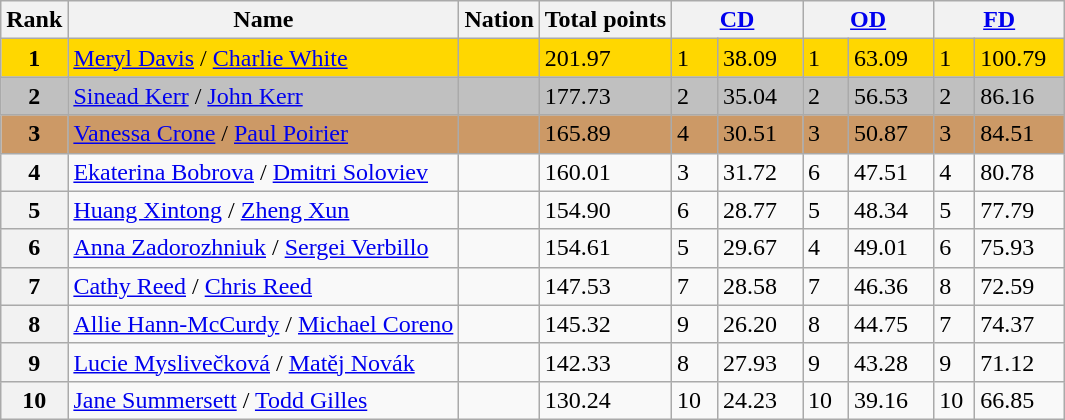<table class="wikitable sortable">
<tr>
<th>Rank</th>
<th>Name</th>
<th>Nation</th>
<th>Total points</th>
<th colspan="2" style="width:80px;"><a href='#'>CD</a></th>
<th colspan="2" style="width:80px;"><a href='#'>OD</a></th>
<th colspan="2" style="width:80px;"><a href='#'>FD</a></th>
</tr>
<tr style="background:gold;">
<td style="text-align:center;"><strong>1</strong></td>
<td><a href='#'>Meryl Davis</a> / <a href='#'>Charlie White</a></td>
<td></td>
<td>201.97</td>
<td>1</td>
<td>38.09</td>
<td>1</td>
<td>63.09</td>
<td>1</td>
<td>100.79</td>
</tr>
<tr style="background:silver;">
<td style="text-align:center;"><strong>2</strong></td>
<td><a href='#'>Sinead Kerr</a> / <a href='#'>John Kerr</a></td>
<td></td>
<td>177.73</td>
<td>2</td>
<td>35.04</td>
<td>2</td>
<td>56.53</td>
<td>2</td>
<td>86.16</td>
</tr>
<tr style="background:#c96;">
<td style="text-align:center;"><strong>3</strong></td>
<td><a href='#'>Vanessa Crone</a> / <a href='#'>Paul Poirier</a></td>
<td></td>
<td>165.89</td>
<td>4</td>
<td>30.51</td>
<td>3</td>
<td>50.87</td>
<td>3</td>
<td>84.51</td>
</tr>
<tr>
<th>4</th>
<td><a href='#'>Ekaterina Bobrova</a> / <a href='#'>Dmitri Soloviev</a></td>
<td></td>
<td>160.01</td>
<td>3</td>
<td>31.72</td>
<td>6</td>
<td>47.51</td>
<td>4</td>
<td>80.78</td>
</tr>
<tr>
<th>5</th>
<td><a href='#'>Huang Xintong</a> / <a href='#'>Zheng Xun</a></td>
<td></td>
<td>154.90</td>
<td>6</td>
<td>28.77</td>
<td>5</td>
<td>48.34</td>
<td>5</td>
<td>77.79</td>
</tr>
<tr>
<th>6</th>
<td><a href='#'>Anna Zadorozhniuk</a> / <a href='#'>Sergei Verbillo</a></td>
<td></td>
<td>154.61</td>
<td>5</td>
<td>29.67</td>
<td>4</td>
<td>49.01</td>
<td>6</td>
<td>75.93</td>
</tr>
<tr>
<th>7</th>
<td><a href='#'>Cathy Reed</a> / <a href='#'>Chris Reed</a></td>
<td></td>
<td>147.53</td>
<td>7</td>
<td>28.58</td>
<td>7</td>
<td>46.36</td>
<td>8</td>
<td>72.59</td>
</tr>
<tr>
<th>8</th>
<td><a href='#'>Allie Hann-McCurdy</a> / <a href='#'>Michael Coreno</a></td>
<td></td>
<td>145.32</td>
<td>9</td>
<td>26.20</td>
<td>8</td>
<td>44.75</td>
<td>7</td>
<td>74.37</td>
</tr>
<tr>
<th>9</th>
<td><a href='#'>Lucie Myslivečková</a> / <a href='#'>Matěj Novák</a></td>
<td></td>
<td>142.33</td>
<td>8</td>
<td>27.93</td>
<td>9</td>
<td>43.28</td>
<td>9</td>
<td>71.12</td>
</tr>
<tr>
<th>10</th>
<td><a href='#'>Jane Summersett</a> / <a href='#'>Todd Gilles</a></td>
<td></td>
<td>130.24</td>
<td>10</td>
<td>24.23</td>
<td>10</td>
<td>39.16</td>
<td>10</td>
<td>66.85</td>
</tr>
</table>
